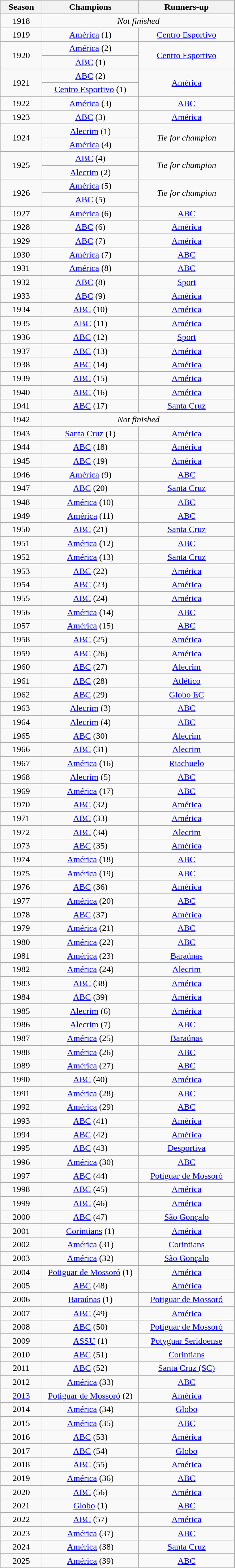<table class="wikitable" style="text-align:center; margin-left:1em;">
<tr>
<th style="width:70px">Season</th>
<th style="width:170px">Champions</th>
<th style="width:170px">Runners-up</th>
</tr>
<tr>
<td>1918</td>
<td colspan=2><em>Not finished</em></td>
</tr>
<tr>
<td>1919</td>
<td><a href='#'>América</a> (1)</td>
<td><a href='#'>Centro Esportivo</a></td>
</tr>
<tr>
<td rowspan="2">1920</td>
<td><a href='#'>América</a> (2)</td>
<td rowspan="2"><a href='#'>Centro Esportivo</a></td>
</tr>
<tr>
<td><a href='#'>ABC</a> (1)</td>
</tr>
<tr>
<td rowspan="2">1921</td>
<td><a href='#'>ABC</a> (2)</td>
<td rowspan="2"><a href='#'>América</a></td>
</tr>
<tr>
<td><a href='#'>Centro Esportivo</a> (1)</td>
</tr>
<tr>
<td>1922</td>
<td><a href='#'>América</a> (3)</td>
<td><a href='#'>ABC</a></td>
</tr>
<tr>
<td>1923</td>
<td><a href='#'>ABC</a> (3)</td>
<td><a href='#'>América</a></td>
</tr>
<tr>
<td rowspan="2">1924</td>
<td><a href='#'>Alecrim</a> (1)</td>
<td rowspan="2"><em>Tie for champion</em></td>
</tr>
<tr>
<td><a href='#'>América</a> (4)</td>
</tr>
<tr>
<td rowspan="2">1925</td>
<td><a href='#'>ABC</a> (4)</td>
<td rowspan="2"><em>Tie for champion</em></td>
</tr>
<tr>
<td><a href='#'>Alecrim</a> (2)</td>
</tr>
<tr>
<td rowspan="2">1926</td>
<td><a href='#'>América</a> (5)</td>
<td rowspan="2"><em>Tie for champion</em></td>
</tr>
<tr>
<td><a href='#'>ABC</a> (5)</td>
</tr>
<tr>
<td>1927</td>
<td><a href='#'>América</a> (6)</td>
<td><a href='#'>ABC</a></td>
</tr>
<tr>
<td>1928</td>
<td><a href='#'>ABC</a> (6)</td>
<td><a href='#'>América</a></td>
</tr>
<tr>
<td>1929</td>
<td><a href='#'>ABC</a> (7)</td>
<td><a href='#'>América</a></td>
</tr>
<tr>
<td>1930</td>
<td><a href='#'>América</a> (7)</td>
<td><a href='#'>ABC</a></td>
</tr>
<tr>
<td>1931</td>
<td><a href='#'>América</a> (8)</td>
<td><a href='#'>ABC</a></td>
</tr>
<tr>
<td>1932</td>
<td><a href='#'>ABC</a> (8)</td>
<td><a href='#'>Sport</a></td>
</tr>
<tr>
<td>1933</td>
<td><a href='#'>ABC</a> (9)</td>
<td><a href='#'>América</a></td>
</tr>
<tr>
<td>1934</td>
<td><a href='#'>ABC</a> (10)</td>
<td><a href='#'>América</a></td>
</tr>
<tr>
<td>1935</td>
<td><a href='#'>ABC</a> (11)</td>
<td><a href='#'>América</a></td>
</tr>
<tr>
<td>1936</td>
<td><a href='#'>ABC</a> (12)</td>
<td><a href='#'>Sport</a></td>
</tr>
<tr>
<td>1937</td>
<td><a href='#'>ABC</a> (13)</td>
<td><a href='#'>América</a></td>
</tr>
<tr>
<td>1938</td>
<td><a href='#'>ABC</a> (14)</td>
<td><a href='#'>América</a></td>
</tr>
<tr>
<td>1939</td>
<td><a href='#'>ABC</a> (15)</td>
<td><a href='#'>América</a></td>
</tr>
<tr>
<td>1940</td>
<td><a href='#'>ABC</a> (16)</td>
<td><a href='#'>América</a></td>
</tr>
<tr>
<td>1941</td>
<td><a href='#'>ABC</a> (17)</td>
<td><a href='#'>Santa Cruz</a></td>
</tr>
<tr>
<td>1942</td>
<td colspan=2><em>Not finished</em></td>
</tr>
<tr>
<td>1943</td>
<td><a href='#'>Santa Cruz</a> (1)</td>
<td><a href='#'>América</a></td>
</tr>
<tr>
<td>1944</td>
<td><a href='#'>ABC</a> (18)</td>
<td><a href='#'>América</a></td>
</tr>
<tr>
<td>1945</td>
<td><a href='#'>ABC</a> (19)</td>
<td><a href='#'>América</a></td>
</tr>
<tr>
<td>1946</td>
<td><a href='#'>América</a> (9)</td>
<td><a href='#'>ABC</a></td>
</tr>
<tr>
<td>1947</td>
<td><a href='#'>ABC</a> (20)</td>
<td><a href='#'>Santa Cruz</a></td>
</tr>
<tr>
<td>1948</td>
<td><a href='#'>América</a> (10)</td>
<td><a href='#'>ABC</a></td>
</tr>
<tr>
<td>1949</td>
<td><a href='#'>América</a> (11)</td>
<td><a href='#'>ABC</a></td>
</tr>
<tr>
<td>1950</td>
<td><a href='#'>ABC</a> (21)</td>
<td><a href='#'>Santa Cruz</a></td>
</tr>
<tr>
<td>1951</td>
<td><a href='#'>América</a> (12)</td>
<td><a href='#'>ABC</a></td>
</tr>
<tr>
<td>1952</td>
<td><a href='#'>América</a> (13)</td>
<td><a href='#'>Santa Cruz</a></td>
</tr>
<tr>
<td>1953</td>
<td><a href='#'>ABC</a> (22)</td>
<td><a href='#'>América</a></td>
</tr>
<tr>
<td>1954</td>
<td><a href='#'>ABC</a> (23)</td>
<td><a href='#'>América</a></td>
</tr>
<tr>
<td>1955</td>
<td><a href='#'>ABC</a> (24)</td>
<td><a href='#'>América</a></td>
</tr>
<tr>
<td>1956</td>
<td><a href='#'>América</a> (14)</td>
<td><a href='#'>ABC</a></td>
</tr>
<tr>
<td>1957</td>
<td><a href='#'>América</a> (15)</td>
<td><a href='#'>ABC</a></td>
</tr>
<tr>
<td>1958</td>
<td><a href='#'>ABC</a> (25)</td>
<td><a href='#'>América</a></td>
</tr>
<tr>
<td>1959</td>
<td><a href='#'>ABC</a> (26)</td>
<td><a href='#'>América</a></td>
</tr>
<tr>
<td>1960</td>
<td><a href='#'>ABC</a> (27)</td>
<td><a href='#'>Alecrim</a></td>
</tr>
<tr>
<td>1961</td>
<td><a href='#'>ABC</a> (28)</td>
<td><a href='#'>Atlético</a></td>
</tr>
<tr>
<td>1962</td>
<td><a href='#'>ABC</a> (29)</td>
<td><a href='#'>Globo EC</a></td>
</tr>
<tr>
<td>1963</td>
<td><a href='#'>Alecrim</a> (3)</td>
<td><a href='#'>ABC</a></td>
</tr>
<tr>
<td>1964</td>
<td><a href='#'>Alecrim</a> (4)</td>
<td><a href='#'>ABC</a></td>
</tr>
<tr>
<td>1965</td>
<td><a href='#'>ABC</a> (30)</td>
<td><a href='#'>Alecrim</a></td>
</tr>
<tr>
<td>1966</td>
<td><a href='#'>ABC</a> (31)</td>
<td><a href='#'>Alecrim</a></td>
</tr>
<tr>
<td>1967</td>
<td><a href='#'>América</a> (16)</td>
<td><a href='#'>Riachuelo</a></td>
</tr>
<tr>
<td>1968</td>
<td><a href='#'>Alecrim</a> (5)</td>
<td><a href='#'>ABC</a></td>
</tr>
<tr>
<td>1969</td>
<td><a href='#'>América</a> (17)</td>
<td><a href='#'>ABC</a></td>
</tr>
<tr>
<td>1970</td>
<td><a href='#'>ABC</a> (32)</td>
<td><a href='#'>América</a></td>
</tr>
<tr>
<td>1971</td>
<td><a href='#'>ABC</a> (33)</td>
<td><a href='#'>América</a></td>
</tr>
<tr>
<td>1972</td>
<td><a href='#'>ABC</a> (34)</td>
<td><a href='#'>Alecrim</a></td>
</tr>
<tr>
<td>1973</td>
<td><a href='#'>ABC</a> (35)</td>
<td><a href='#'>América</a></td>
</tr>
<tr>
<td>1974</td>
<td><a href='#'>América</a> (18)</td>
<td><a href='#'>ABC</a></td>
</tr>
<tr>
<td>1975</td>
<td><a href='#'>América</a> (19)</td>
<td><a href='#'>ABC</a></td>
</tr>
<tr>
<td>1976</td>
<td><a href='#'>ABC</a> (36)</td>
<td><a href='#'>América</a></td>
</tr>
<tr>
<td>1977</td>
<td><a href='#'>América</a> (20)</td>
<td><a href='#'>ABC</a></td>
</tr>
<tr>
<td>1978</td>
<td><a href='#'>ABC</a> (37)</td>
<td><a href='#'>América</a></td>
</tr>
<tr>
<td>1979</td>
<td><a href='#'>América</a> (21)</td>
<td><a href='#'>ABC</a></td>
</tr>
<tr>
<td>1980</td>
<td><a href='#'>América</a> (22)</td>
<td><a href='#'>ABC</a></td>
</tr>
<tr>
<td>1981</td>
<td><a href='#'>América</a> (23)</td>
<td><a href='#'>Baraúnas</a></td>
</tr>
<tr>
<td>1982</td>
<td><a href='#'>América</a> (24)</td>
<td><a href='#'>Alecrim</a></td>
</tr>
<tr>
<td>1983</td>
<td><a href='#'>ABC</a> (38)</td>
<td><a href='#'>América</a></td>
</tr>
<tr>
<td>1984</td>
<td><a href='#'>ABC</a> (39)</td>
<td><a href='#'>América</a></td>
</tr>
<tr>
<td>1985</td>
<td><a href='#'>Alecrim</a> (6)</td>
<td><a href='#'>América</a></td>
</tr>
<tr>
<td>1986</td>
<td><a href='#'>Alecrim</a> (7)</td>
<td><a href='#'>ABC</a></td>
</tr>
<tr>
<td>1987</td>
<td><a href='#'>América</a> (25)</td>
<td><a href='#'>Baraúnas</a></td>
</tr>
<tr>
<td>1988</td>
<td><a href='#'>América</a> (26)</td>
<td><a href='#'>ABC</a></td>
</tr>
<tr>
<td>1989</td>
<td><a href='#'>América</a> (27)</td>
<td><a href='#'>ABC</a></td>
</tr>
<tr>
<td>1990</td>
<td><a href='#'>ABC</a> (40)</td>
<td><a href='#'>América</a></td>
</tr>
<tr>
<td>1991</td>
<td><a href='#'>América</a> (28)</td>
<td><a href='#'>ABC</a></td>
</tr>
<tr>
<td>1992</td>
<td><a href='#'>América</a> (29)</td>
<td><a href='#'>ABC</a></td>
</tr>
<tr>
<td>1993</td>
<td><a href='#'>ABC</a> (41)</td>
<td><a href='#'>América</a></td>
</tr>
<tr>
<td>1994</td>
<td><a href='#'>ABC</a> (42)</td>
<td><a href='#'>América</a></td>
</tr>
<tr>
<td>1995</td>
<td><a href='#'>ABC</a> (43)</td>
<td><a href='#'>Desportiva</a></td>
</tr>
<tr>
<td>1996</td>
<td><a href='#'>América</a> (30)</td>
<td><a href='#'>ABC</a></td>
</tr>
<tr>
<td>1997</td>
<td><a href='#'>ABC</a> (44)</td>
<td><a href='#'>Potiguar de Mossoró</a></td>
</tr>
<tr>
<td>1998</td>
<td><a href='#'>ABC</a> (45)</td>
<td><a href='#'>América</a></td>
</tr>
<tr>
<td>1999</td>
<td><a href='#'>ABC</a> (46)</td>
<td><a href='#'>América</a></td>
</tr>
<tr>
<td>2000</td>
<td><a href='#'>ABC</a> (47)</td>
<td><a href='#'>São Gonçalo</a></td>
</tr>
<tr>
<td>2001</td>
<td><a href='#'>Corintians</a> (1)</td>
<td><a href='#'>América</a></td>
</tr>
<tr>
<td>2002</td>
<td><a href='#'>América</a> (31)</td>
<td><a href='#'>Corintians</a></td>
</tr>
<tr>
<td>2003</td>
<td><a href='#'>América</a> (32)</td>
<td><a href='#'>São Gonçalo</a></td>
</tr>
<tr>
<td>2004</td>
<td><a href='#'>Potiguar de Mossoró</a> (1)</td>
<td><a href='#'>América</a></td>
</tr>
<tr>
<td>2005</td>
<td><a href='#'>ABC</a> (48)</td>
<td><a href='#'>América</a></td>
</tr>
<tr>
<td>2006</td>
<td><a href='#'>Baraúnas</a> (1)</td>
<td><a href='#'>Potiguar de Mossoró</a></td>
</tr>
<tr>
<td>2007</td>
<td><a href='#'>ABC</a> (49)</td>
<td><a href='#'>América</a></td>
</tr>
<tr>
<td>2008</td>
<td><a href='#'>ABC</a> (50)</td>
<td><a href='#'>Potiguar de Mossoró</a></td>
</tr>
<tr>
<td>2009</td>
<td><a href='#'>ASSU</a> (1)</td>
<td><a href='#'>Potyguar Seridoense</a></td>
</tr>
<tr>
<td>2010</td>
<td><a href='#'>ABC</a> (51)</td>
<td><a href='#'>Corintians</a></td>
</tr>
<tr>
<td>2011</td>
<td><a href='#'>ABC</a> (52)</td>
<td><a href='#'>Santa Cruz (SC)</a></td>
</tr>
<tr>
<td>2012</td>
<td><a href='#'>América</a> (33)</td>
<td><a href='#'>ABC</a></td>
</tr>
<tr>
<td><a href='#'>2013</a></td>
<td><a href='#'>Potiguar de Mossoró</a> (2)</td>
<td><a href='#'>América</a></td>
</tr>
<tr>
<td>2014</td>
<td><a href='#'>América</a> (34)</td>
<td><a href='#'>Globo</a></td>
</tr>
<tr>
<td>2015</td>
<td><a href='#'>América</a> (35)</td>
<td><a href='#'>ABC</a></td>
</tr>
<tr>
<td>2016</td>
<td><a href='#'>ABC</a> (53)</td>
<td><a href='#'>América</a></td>
</tr>
<tr>
<td>2017</td>
<td><a href='#'>ABC</a> (54)</td>
<td><a href='#'>Globo</a></td>
</tr>
<tr>
<td>2018</td>
<td><a href='#'>ABC</a> (55)</td>
<td><a href='#'>América</a></td>
</tr>
<tr>
<td>2019</td>
<td><a href='#'>América</a> (36)</td>
<td><a href='#'>ABC</a></td>
</tr>
<tr>
<td>2020</td>
<td><a href='#'>ABC</a> (56)</td>
<td><a href='#'>América</a></td>
</tr>
<tr>
<td>2021</td>
<td><a href='#'>Globo</a> (1)</td>
<td><a href='#'>ABC</a></td>
</tr>
<tr>
<td>2022</td>
<td><a href='#'>ABC</a> (57)</td>
<td><a href='#'>América</a></td>
</tr>
<tr>
<td>2023</td>
<td><a href='#'>América</a> (37)</td>
<td><a href='#'>ABC</a></td>
</tr>
<tr>
<td>2024</td>
<td><a href='#'>América</a> (38)</td>
<td><a href='#'>Santa Cruz</a></td>
</tr>
<tr>
<td>2025</td>
<td><a href='#'>América</a> (39)</td>
<td><a href='#'>ABC</a></td>
</tr>
</table>
